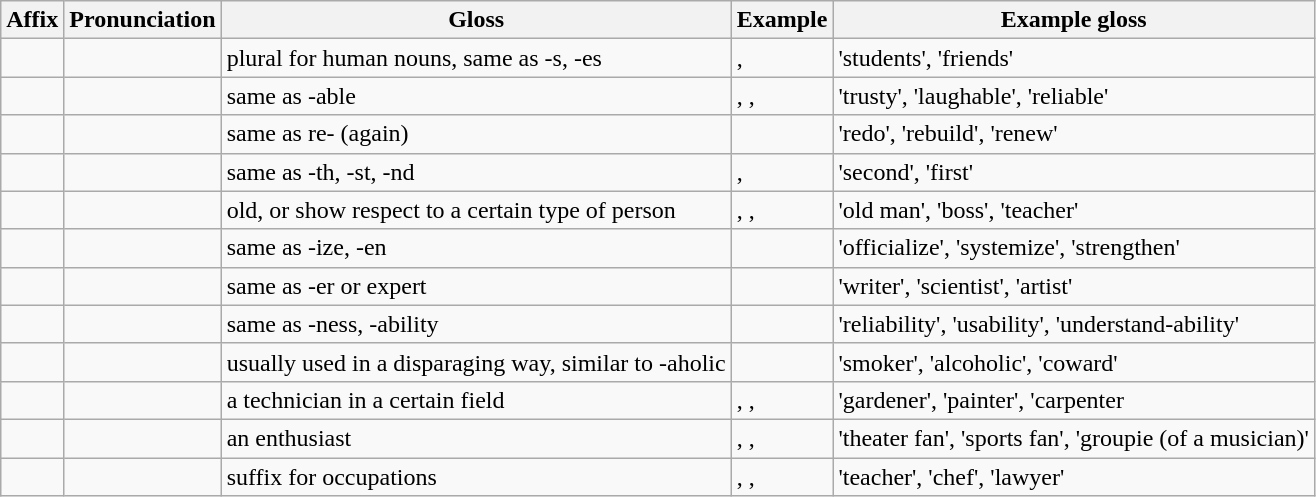<table class="wikitable">
<tr>
<th>Affix</th>
<th>Pronunciation</th>
<th>Gloss</th>
<th>Example</th>
<th>Example gloss</th>
</tr>
<tr>
<td></td>
<td></td>
<td>plural for human nouns, same as -s, -es</td>
<td>, </td>
<td>'students', 'friends'</td>
</tr>
<tr>
<td></td>
<td></td>
<td>same as -able</td>
<td>, , </td>
<td>'trusty', 'laughable', 'reliable'</td>
</tr>
<tr>
<td></td>
<td></td>
<td>same as re- (again)</td>
<td></td>
<td>'redo', 'rebuild', 'renew'</td>
</tr>
<tr>
<td></td>
<td></td>
<td>same as -th, -st, -nd</td>
<td>, </td>
<td>'second', 'first'</td>
</tr>
<tr>
<td></td>
<td></td>
<td>old, or show respect to a certain type of person</td>
<td>, , </td>
<td>'old man', 'boss', 'teacher'</td>
</tr>
<tr>
<td></td>
<td></td>
<td>same as -ize, -en</td>
<td></td>
<td>'officialize', 'systemize', 'strengthen'</td>
</tr>
<tr>
<td></td>
<td></td>
<td>same as -er or expert</td>
<td></td>
<td>'writer', 'scientist', 'artist'</td>
</tr>
<tr>
<td></td>
<td></td>
<td>same as -ness, -ability</td>
<td></td>
<td>'reliability', 'usability', 'understand-ability'</td>
</tr>
<tr>
<td></td>
<td></td>
<td>usually used in a disparaging way, similar to -aholic</td>
<td></td>
<td>'smoker', 'alcoholic', 'coward'</td>
</tr>
<tr>
<td></td>
<td></td>
<td>a technician in a certain field</td>
<td>, , </td>
<td>'gardener', 'painter', 'carpenter</td>
</tr>
<tr>
<td></td>
<td></td>
<td>an enthusiast</td>
<td>, , </td>
<td>'theater fan', 'sports fan', 'groupie (of a musician)'</td>
</tr>
<tr>
<td></td>
<td></td>
<td>suffix for occupations</td>
<td>, , </td>
<td>'teacher', 'chef', 'lawyer'</td>
</tr>
</table>
